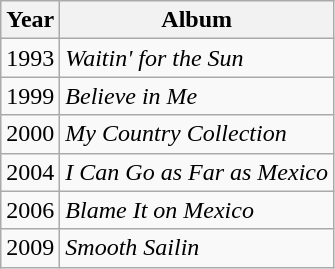<table class="wikitable">
<tr>
<th>Year</th>
<th>Album</th>
</tr>
<tr>
<td>1993</td>
<td><em>Waitin' for the Sun</em></td>
</tr>
<tr>
<td>1999</td>
<td><em>Believe in Me</em></td>
</tr>
<tr>
<td>2000</td>
<td><em>My Country Collection</em></td>
</tr>
<tr>
<td>2004</td>
<td><em>I Can Go as Far as Mexico</em></td>
</tr>
<tr>
<td>2006</td>
<td><em>Blame It on Mexico</em></td>
</tr>
<tr>
<td>2009</td>
<td><em>Smooth Sailin<strong></td>
</tr>
</table>
